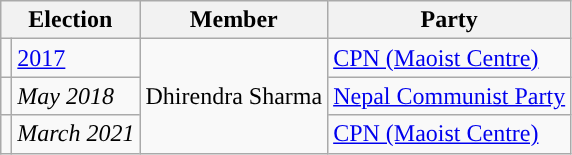<table class="wikitable">
<tr>
<th colspan="2">Election</th>
<th>Member</th>
<th>Party</th>
</tr>
<tr>
<td style="background-color:"></td>
<td><a href='#'>2017</a></td>
<td rowspan="3">Dhirendra Sharma</td>
<td><a href='#'>CPN (Maoist Centre)</a></td>
</tr>
<tr>
<td style="background-color:"></td>
<td><em>May 2018</em></td>
<td><a href='#'>Nepal Communist Party</a></td>
</tr>
<tr>
<td style="background-color:"></td>
<td><em>March 2021</em></td>
<td><a href='#'>CPN (Maoist Centre)</a></td>
</tr>
</table>
